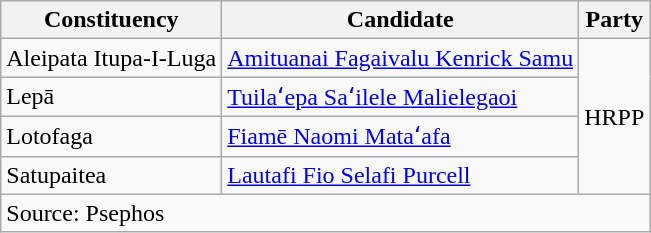<table class=wikitable style=text-align:left>
<tr>
<th>Constituency</th>
<th>Candidate</th>
<th>Party</th>
</tr>
<tr>
<td>Aleipata Itupa-I-Luga</td>
<td><a href='#'>Amituanai Fagaivalu Kenrick Samu</a></td>
<td rowspan="4">HRPP</td>
</tr>
<tr>
<td>Lepā</td>
<td><a href='#'>Tuilaʻepa Saʻilele Malielegaoi</a></td>
</tr>
<tr>
<td>Lotofaga</td>
<td><a href='#'>Fiamē Naomi Mataʻafa</a></td>
</tr>
<tr>
<td>Satupaitea</td>
<td><a href='#'>Lautafi Fio Selafi Purcell</a></td>
</tr>
<tr>
<td colspan=3>Source: Psephos</td>
</tr>
</table>
